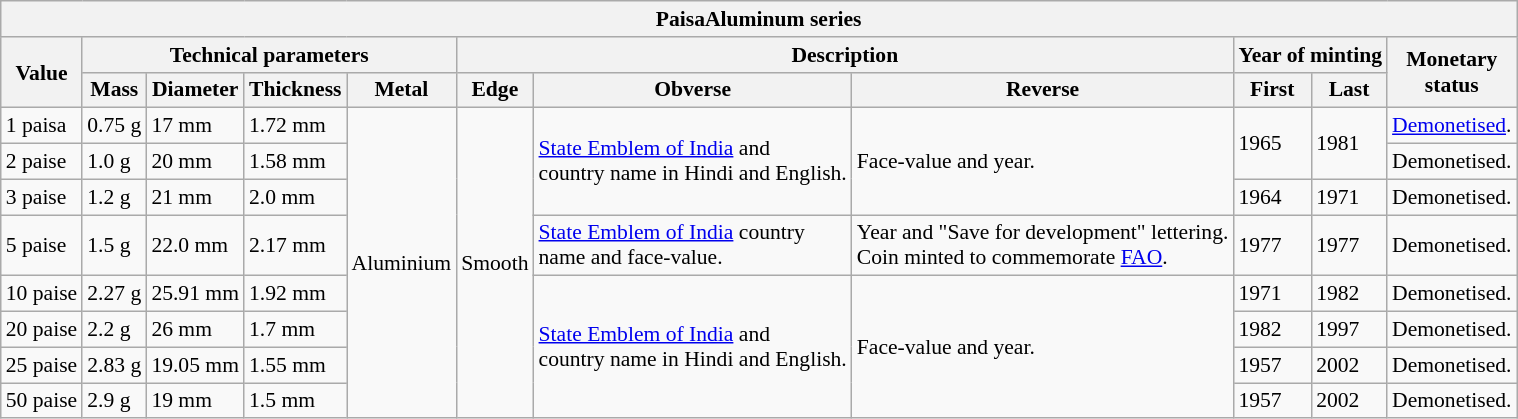<table class="wikitable" style="font-size:90%">
<tr>
<th colspan="11">PaisaAluminum series</th>
</tr>
<tr>
<th rowspan="2">Value</th>
<th colspan="4">Technical parameters</th>
<th colspan="3">Description</th>
<th colspan="2">Year of minting</th>
<th rowspan="2">Monetary<br>status</th>
</tr>
<tr>
<th>Mass</th>
<th>Diameter</th>
<th>Thickness</th>
<th>Metal</th>
<th>Edge</th>
<th>Obverse</th>
<th>Reverse</th>
<th>First</th>
<th>Last</th>
</tr>
<tr>
<td>1 paisa</td>
<td>0.75 g</td>
<td>17 mm</td>
<td>1.72 mm</td>
<td rowspan="8">Aluminium</td>
<td rowspan="8">Smooth</td>
<td rowspan="3"><a href='#'>State Emblem of India</a> and<br>country name in Hindi and English.</td>
<td rowspan="3">Face-value and year.</td>
<td rowspan="2">1965</td>
<td rowspan="2">1981</td>
<td><a href='#'>Demonetised</a>.</td>
</tr>
<tr>
<td>2 paise</td>
<td>1.0 g</td>
<td>20 mm</td>
<td>1.58 mm</td>
<td>Demonetised.</td>
</tr>
<tr>
<td>3 paise</td>
<td>1.2 g</td>
<td>21 mm</td>
<td>2.0 mm</td>
<td>1964</td>
<td>1971</td>
<td>Demonetised.</td>
</tr>
<tr>
<td>5 paise</td>
<td>1.5 g</td>
<td>22.0 mm</td>
<td>2.17 mm</td>
<td><a href='#'>State Emblem of India</a> country<br>name and face-value.</td>
<td>Year and "Save for development" lettering.<br>Coin minted to commemorate <a href='#'>FAO</a>.</td>
<td>1977</td>
<td>1977</td>
<td>Demonetised.</td>
</tr>
<tr>
<td>10 paise</td>
<td>2.27 g</td>
<td>25.91 mm</td>
<td>1.92 mm</td>
<td rowspan="4"><a href='#'>State Emblem of India</a> and<br>country name in Hindi and English.</td>
<td rowspan="4">Face-value and year.</td>
<td>1971</td>
<td>1982</td>
<td>Demonetised.</td>
</tr>
<tr>
<td>20 paise</td>
<td>2.2 g</td>
<td>26 mm</td>
<td>1.7 mm</td>
<td>1982</td>
<td>1997</td>
<td>Demonetised.</td>
</tr>
<tr>
<td>25 paise</td>
<td>2.83 g</td>
<td>19.05 mm</td>
<td>1.55 mm</td>
<td>1957</td>
<td>2002</td>
<td>Demonetised.</td>
</tr>
<tr>
<td>50 paise</td>
<td>2.9 g</td>
<td>19 mm</td>
<td>1.5 mm</td>
<td>1957</td>
<td>2002</td>
<td>Demonetised.</td>
</tr>
</table>
